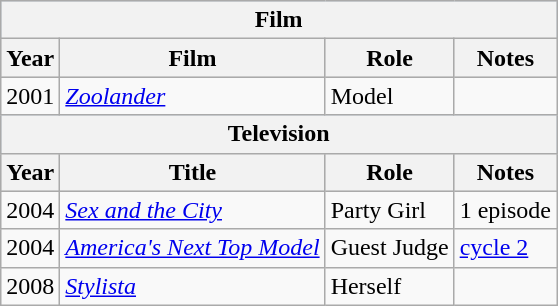<table class="wikitable">
<tr style="background:lightsteelblue;">
<th colspan=4>Film</th>
</tr>
<tr style="background:#ccc;">
<th>Year</th>
<th>Film</th>
<th>Role</th>
<th>Notes</th>
</tr>
<tr>
<td>2001</td>
<td><em><a href='#'>Zoolander</a></em></td>
<td>Model</td>
<td></td>
</tr>
<tr style="background:lightsteelblue;">
<th colspan=4>Television</th>
</tr>
<tr style="background:#ccc;">
<th>Year</th>
<th>Title</th>
<th>Role</th>
<th>Notes</th>
</tr>
<tr>
<td>2004</td>
<td><em><a href='#'>Sex and the City</a></em></td>
<td>Party Girl</td>
<td>1 episode</td>
</tr>
<tr>
<td>2004</td>
<td><em><a href='#'>America's Next Top Model</a></em></td>
<td>Guest Judge</td>
<td><a href='#'>cycle 2</a></td>
</tr>
<tr>
<td>2008</td>
<td><em><a href='#'>Stylista</a></em></td>
<td>Herself</td>
<td></td>
</tr>
</table>
